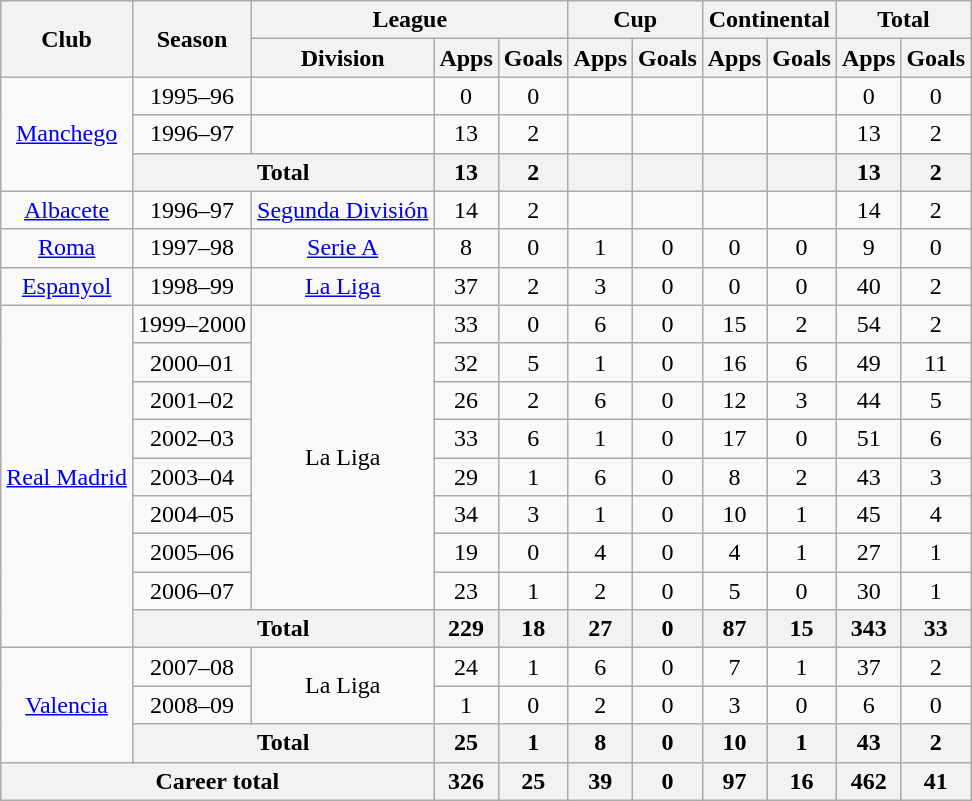<table class="wikitable" style="text-align:center">
<tr>
<th rowspan="2">Club</th>
<th rowspan="2">Season</th>
<th colspan="3">League</th>
<th colspan="2">Cup</th>
<th colspan="2">Continental</th>
<th colspan="2">Total</th>
</tr>
<tr>
<th>Division</th>
<th>Apps</th>
<th>Goals</th>
<th>Apps</th>
<th>Goals</th>
<th>Apps</th>
<th>Goals</th>
<th>Apps</th>
<th>Goals</th>
</tr>
<tr>
<td rowspan="3"><a href='#'>Manchego</a></td>
<td>1995–96</td>
<td></td>
<td>0</td>
<td>0</td>
<td></td>
<td></td>
<td></td>
<td></td>
<td>0</td>
<td>0</td>
</tr>
<tr>
<td>1996–97</td>
<td></td>
<td>13</td>
<td>2</td>
<td></td>
<td></td>
<td></td>
<td></td>
<td>13</td>
<td>2</td>
</tr>
<tr>
<th colspan="2">Total</th>
<th>13</th>
<th>2</th>
<th></th>
<th></th>
<th></th>
<th></th>
<th>13</th>
<th>2</th>
</tr>
<tr>
<td><a href='#'>Albacete</a></td>
<td>1996–97</td>
<td><a href='#'>Segunda División</a></td>
<td>14</td>
<td>2</td>
<td></td>
<td></td>
<td></td>
<td></td>
<td>14</td>
<td>2</td>
</tr>
<tr>
<td><a href='#'>Roma</a></td>
<td>1997–98</td>
<td><a href='#'>Serie A</a></td>
<td>8</td>
<td>0</td>
<td>1</td>
<td>0</td>
<td>0</td>
<td>0</td>
<td>9</td>
<td>0</td>
</tr>
<tr>
<td><a href='#'>Espanyol</a></td>
<td>1998–99</td>
<td><a href='#'>La Liga</a></td>
<td>37</td>
<td>2</td>
<td>3</td>
<td>0</td>
<td>0</td>
<td>0</td>
<td>40</td>
<td>2</td>
</tr>
<tr>
<td rowspan="9"><a href='#'>Real Madrid</a></td>
<td>1999–2000</td>
<td rowspan="8">La Liga</td>
<td>33</td>
<td>0</td>
<td>6</td>
<td>0</td>
<td>15</td>
<td>2</td>
<td>54</td>
<td>2</td>
</tr>
<tr>
<td>2000–01</td>
<td>32</td>
<td>5</td>
<td>1</td>
<td>0</td>
<td>16</td>
<td>6</td>
<td>49</td>
<td>11</td>
</tr>
<tr>
<td>2001–02</td>
<td>26</td>
<td>2</td>
<td>6</td>
<td>0</td>
<td>12</td>
<td>3</td>
<td>44</td>
<td>5</td>
</tr>
<tr>
<td>2002–03</td>
<td>33</td>
<td>6</td>
<td>1</td>
<td>0</td>
<td>17</td>
<td>0</td>
<td>51</td>
<td>6</td>
</tr>
<tr>
<td>2003–04</td>
<td>29</td>
<td>1</td>
<td>6</td>
<td>0</td>
<td>8</td>
<td>2</td>
<td>43</td>
<td>3</td>
</tr>
<tr>
<td>2004–05</td>
<td>34</td>
<td>3</td>
<td>1</td>
<td>0</td>
<td>10</td>
<td>1</td>
<td>45</td>
<td>4</td>
</tr>
<tr>
<td>2005–06</td>
<td>19</td>
<td>0</td>
<td>4</td>
<td>0</td>
<td>4</td>
<td>1</td>
<td>27</td>
<td>1</td>
</tr>
<tr>
<td>2006–07</td>
<td>23</td>
<td>1</td>
<td>2</td>
<td>0</td>
<td>5</td>
<td>0</td>
<td>30</td>
<td>1</td>
</tr>
<tr>
<th colspan="2">Total</th>
<th>229</th>
<th>18</th>
<th>27</th>
<th>0</th>
<th>87</th>
<th>15</th>
<th>343</th>
<th>33</th>
</tr>
<tr>
<td rowspan="3"><a href='#'>Valencia</a></td>
<td>2007–08</td>
<td rowspan="2">La Liga</td>
<td>24</td>
<td>1</td>
<td>6</td>
<td>0</td>
<td>7</td>
<td>1</td>
<td>37</td>
<td>2</td>
</tr>
<tr>
<td>2008–09</td>
<td>1</td>
<td>0</td>
<td>2</td>
<td>0</td>
<td>3</td>
<td>0</td>
<td>6</td>
<td>0</td>
</tr>
<tr>
<th colspan="2">Total</th>
<th>25</th>
<th>1</th>
<th>8</th>
<th>0</th>
<th>10</th>
<th>1</th>
<th>43</th>
<th>2</th>
</tr>
<tr>
<th colspan="3">Career total</th>
<th>326</th>
<th>25</th>
<th>39</th>
<th>0</th>
<th>97</th>
<th>16</th>
<th>462</th>
<th>41</th>
</tr>
</table>
